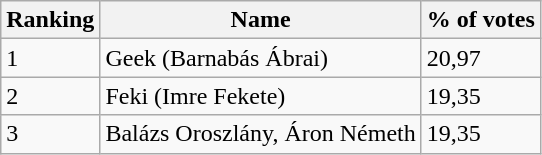<table | class="wikitable">
<tr valign="top">
<th><strong>Ranking</strong></th>
<th><strong>Name</strong></th>
<th><strong>% of votes</strong></th>
</tr>
<tr>
<td>1</td>
<td>Geek (Barnabás Ábrai)</td>
<td>20,97</td>
</tr>
<tr>
<td>2</td>
<td>Feki (Imre Fekete)</td>
<td>19,35</td>
</tr>
<tr>
<td>3</td>
<td>Balázs Oroszlány, Áron Németh</td>
<td>19,35</td>
</tr>
</table>
